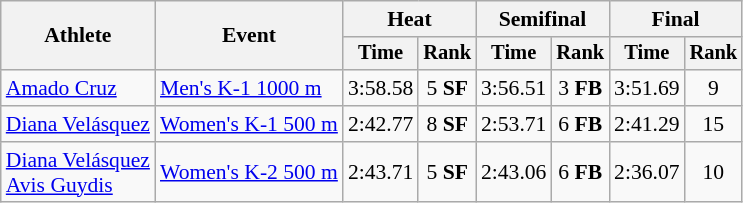<table class=wikitable style=font-size:90%;text-align:center>
<tr>
<th rowspan=2>Athlete</th>
<th rowspan=2>Event</th>
<th colspan=2>Heat</th>
<th colspan=2>Semifinal</th>
<th colspan=2>Final</th>
</tr>
<tr style=font-size:95%>
<th>Time</th>
<th>Rank</th>
<th>Time</th>
<th>Rank</th>
<th>Time</th>
<th>Rank</th>
</tr>
<tr>
<td align=left><a href='#'>Amado Cruz</a></td>
<td align=left><a href='#'>Men's K-1 1000 m</a></td>
<td>3:58.58</td>
<td>5 <strong>SF</strong></td>
<td>3:56.51</td>
<td>3 <strong>FB</strong></td>
<td>3:51.69</td>
<td>9</td>
</tr>
<tr>
<td align=left><a href='#'>Diana Velásquez</a></td>
<td align=left><a href='#'>Women's K-1 500 m</a></td>
<td>2:42.77</td>
<td>8 <strong>SF</strong></td>
<td>2:53.71</td>
<td>6 <strong>FB</strong></td>
<td>2:41.29</td>
<td>15</td>
</tr>
<tr>
<td align=left><a href='#'>Diana Velásquez</a><br><a href='#'>Avis Guydis</a></td>
<td align=left><a href='#'>Women's K-2 500 m</a></td>
<td>2:43.71</td>
<td>5 <strong>SF</strong></td>
<td>2:43.06</td>
<td>6 <strong>FB</strong></td>
<td>2:36.07</td>
<td>10</td>
</tr>
</table>
